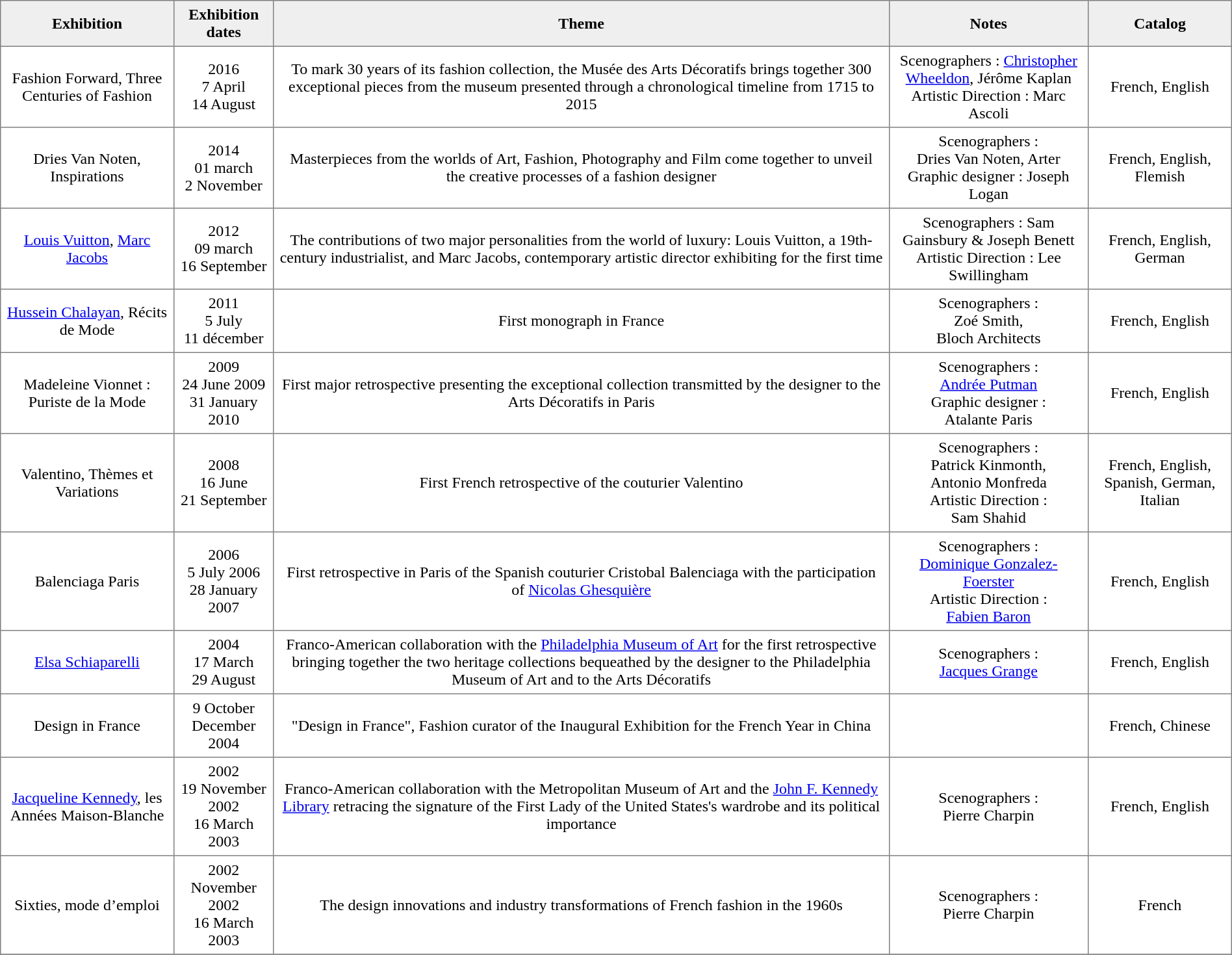<table border="1" align="center" cellspacing="0" cellpadding="5" style="text-align:center;border-collapse:collapse;margin-top:0.5em;">
<tr ---->
<th style="background:#efefef;">Exhibition</th>
<th style="background:#efefef;">Exhibition dates</th>
<th style="background:#efefef;">Theme</th>
<th style="background:#efefef;">Notes</th>
<th style="background:#efefef;">Catalog</th>
</tr>
<tr ---->
<td>Fashion Forward, Three Centuries of Fashion</td>
<td>2016<br>7 April<br>14 August</td>
<td>To mark 30 years of its fashion collection, the Musée des Arts Décoratifs brings together 300 exceptional pieces from the museum presented through a chronological timeline from 1715 to 2015</td>
<td>Scenographers : <a href='#'>Christopher Wheeldon</a>, Jérôme Kaplan<br>Artistic Direction : Marc Ascoli</td>
<td>French, English</td>
</tr>
<tr ---->
<td>Dries Van Noten, Inspirations</td>
<td>2014<br>01 march<br>2 November</td>
<td>Masterpieces from the worlds of Art, Fashion, Photography and Film come together to unveil the creative processes of a fashion designer</td>
<td>Scenographers :<br>Dries Van Noten, Arter<br>Graphic designer : Joseph Logan</td>
<td>French, English, Flemish</td>
</tr>
<tr ---->
<td><a href='#'>Louis Vuitton</a>, <a href='#'>Marc Jacobs</a></td>
<td>2012<br>09 march<br>16 September</td>
<td>The contributions of two major personalities from the world of luxury: Louis Vuitton, a 19th-century industrialist, and Marc Jacobs, contemporary artistic director exhibiting for the first time</td>
<td>Scenographers : Sam Gainsbury & Joseph Benett<br>Artistic Direction : Lee Swillingham</td>
<td>French, English, German</td>
</tr>
<tr ---->
<td><a href='#'>Hussein Chalayan</a>, Récits de Mode</td>
<td>2011<br>5 July<br>11 décember</td>
<td>First monograph in France</td>
<td>Scenographers :<br>Zoé Smith,<br>Bloch Architects</td>
<td>French, English</td>
</tr>
<tr ---->
<td>Madeleine Vionnet : Puriste de la Mode</td>
<td>2009<br>24 June 2009<br>31 January 2010</td>
<td>First major retrospective presenting the exceptional collection transmitted by the designer to the Arts Décoratifs in Paris</td>
<td>Scenographers :<br><a href='#'>Andrée Putman</a><br>Graphic designer :<br>Atalante Paris</td>
<td>French, English</td>
</tr>
<tr ---->
<td>Valentino, Thèmes et Variations</td>
<td>2008<br>16 June<br>21 September</td>
<td>First French retrospective of the couturier Valentino</td>
<td>Scenographers :<br>Patrick Kinmonth,<br>Antonio Monfreda<br>Artistic Direction :<br>Sam Shahid</td>
<td>French, English, Spanish, German, Italian</td>
</tr>
<tr ---->
<td>Balenciaga Paris</td>
<td>2006<br>5 July 2006<br>28 January 2007</td>
<td>First retrospective in Paris of the Spanish couturier Cristobal Balenciaga with the participation of <a href='#'>Nicolas Ghesquière</a></td>
<td>Scenographers :<br><a href='#'>Dominique Gonzalez-Foerster</a><br>Artistic Direction :<br><a href='#'>Fabien Baron</a></td>
<td>French, English</td>
</tr>
<tr ---->
<td><a href='#'>Elsa Schiaparelli</a></td>
<td>2004<br>17 March<br>29 August</td>
<td>Franco-American collaboration with the <a href='#'>Philadelphia Museum of Art</a> for the first retrospective bringing together the two heritage collections bequeathed by the designer to the Philadelphia Museum of Art and to the Arts Décoratifs</td>
<td>Scenographers :<br><a href='#'>Jacques Grange</a></td>
<td>French, English</td>
</tr>
<tr ---->
<td>Design in France</td>
<td>9 October<br>December 2004</td>
<td>"Design in France", Fashion curator of the Inaugural Exhibition for the French Year in China</td>
<td></td>
<td>French, Chinese</td>
</tr>
<tr ---->
<td><a href='#'>Jacqueline Kennedy</a>, les Années Maison-Blanche</td>
<td>2002<br>19 November 2002<br>16 March 2003</td>
<td>Franco-American collaboration with the Metropolitan Museum of Art and the <a href='#'>John F. Kennedy Library</a> retracing the signature of the First Lady of the United States's wardrobe and its political importance</td>
<td>Scenographers :<br>Pierre Charpin</td>
<td>French, English</td>
</tr>
<tr ---->
<td>Sixties, mode d’emploi</td>
<td>2002<br>November 2002<br>16 March 2003</td>
<td>The design innovations and industry transformations of French fashion in the 1960s</td>
<td>Scenographers :<br>Pierre Charpin</td>
<td>French</td>
</tr>
<tr ---->
</tr>
</table>
